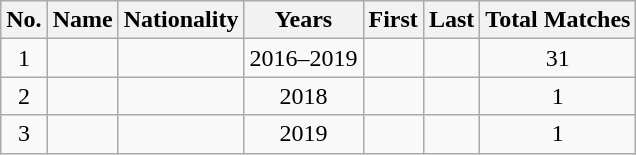<table class="wikitable sortable" style="text-align: center;">
<tr>
<th>No.</th>
<th>Name</th>
<th>Nationality</th>
<th>Years</th>
<th>First</th>
<th>Last</th>
<th>Total Matches</th>
</tr>
<tr>
<td>1</td>
<td align="left"></td>
<td></td>
<td>2016–2019</td>
<td></td>
<td></td>
<td>31</td>
</tr>
<tr>
<td>2</td>
<td align="left"></td>
<td></td>
<td>2018</td>
<td></td>
<td></td>
<td>1</td>
</tr>
<tr>
<td>3</td>
<td align="left"></td>
<td></td>
<td>2019</td>
<td></td>
<td></td>
<td>1</td>
</tr>
</table>
